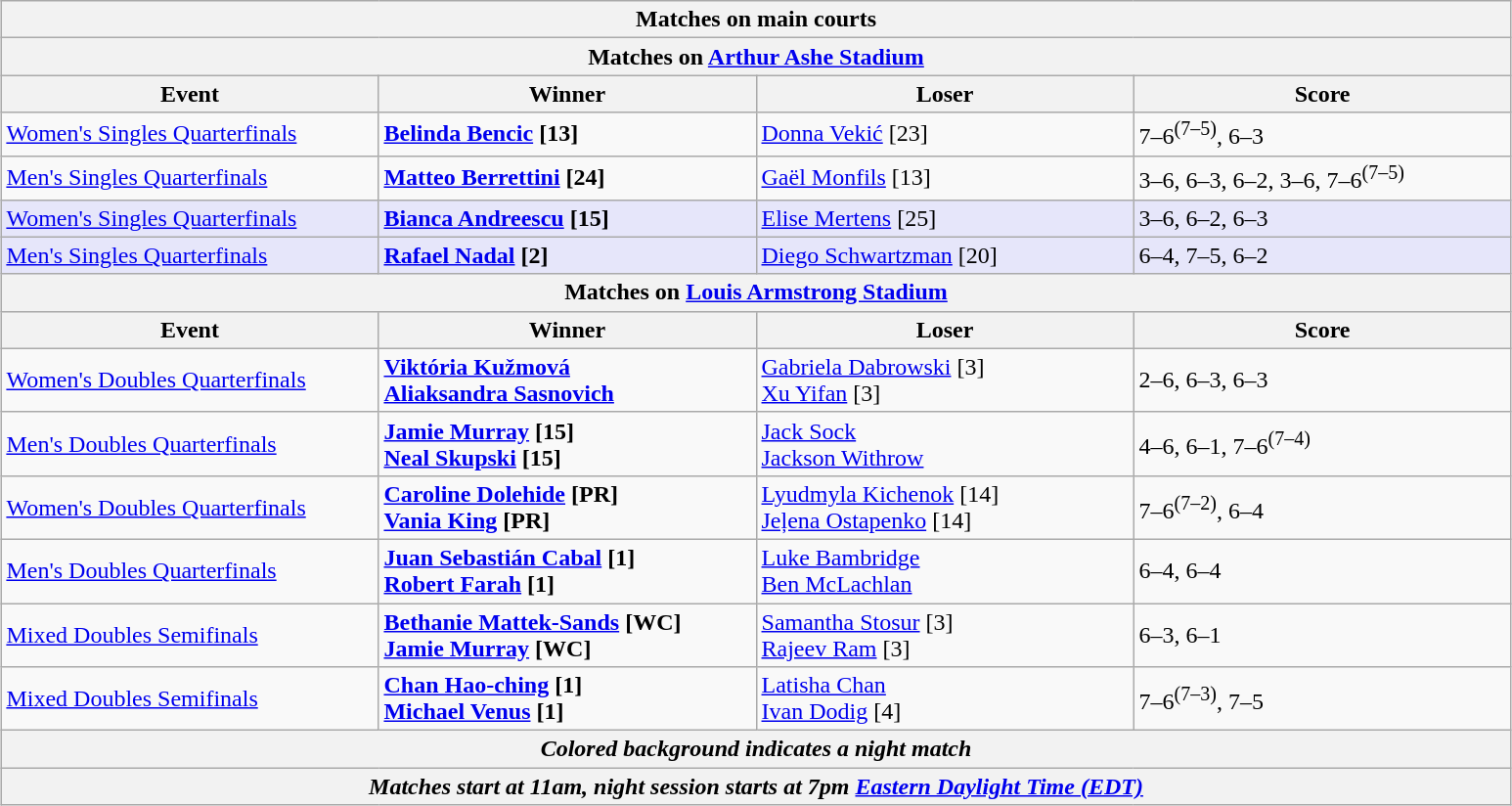<table class="wikitable" style="margin:auto;">
<tr>
<th colspan="4" style="white-space:nowrap;">Matches on main courts</th>
</tr>
<tr>
<th colspan="4"><strong>Matches on <a href='#'>Arthur Ashe Stadium</a></strong></th>
</tr>
<tr>
<th width=250>Event</th>
<th width=250>Winner</th>
<th width=250>Loser</th>
<th width=250>Score</th>
</tr>
<tr>
<td><a href='#'>Women's Singles Quarterfinals</a></td>
<td> <strong><a href='#'>Belinda Bencic</a> [13]</strong></td>
<td> <a href='#'>Donna Vekić</a> [23]</td>
<td>7–6<sup>(7–5)</sup>, 6–3</td>
</tr>
<tr>
<td><a href='#'>Men's Singles Quarterfinals</a></td>
<td> <strong><a href='#'>Matteo Berrettini</a> [24]</strong></td>
<td> <a href='#'>Gaël Monfils</a> [13]</td>
<td>3–6, 6–3, 6–2, 3–6, 7–6<sup>(7–5)</sup></td>
</tr>
<tr bgcolor="lavender">
<td><a href='#'>Women's Singles Quarterfinals</a></td>
<td> <strong><a href='#'>Bianca Andreescu</a> [15]</strong></td>
<td> <a href='#'>Elise Mertens</a> [25]</td>
<td>3–6, 6–2, 6–3</td>
</tr>
<tr bgcolor=lavender>
<td><a href='#'>Men's Singles Quarterfinals</a></td>
<td> <strong><a href='#'>Rafael Nadal</a> [2]</strong></td>
<td> <a href='#'>Diego Schwartzman</a> [20]</td>
<td>6–4, 7–5, 6–2</td>
</tr>
<tr>
<th colspan="4"><strong>Matches on <a href='#'>Louis Armstrong Stadium</a></strong></th>
</tr>
<tr>
<th width=250>Event</th>
<th width=250>Winner</th>
<th width=250>Loser</th>
<th width=250>Score</th>
</tr>
<tr>
<td><a href='#'>Women's Doubles Quarterfinals</a></td>
<td> <strong><a href='#'>Viktória Kužmová</a></strong> <br>  <strong><a href='#'>Aliaksandra Sasnovich</a></strong></td>
<td> <a href='#'>Gabriela Dabrowski</a> [3] <br>  <a href='#'>Xu Yifan</a> [3]</td>
<td>2–6, 6–3, 6–3</td>
</tr>
<tr>
<td><a href='#'>Men's Doubles Quarterfinals</a></td>
<td><strong> <a href='#'>Jamie Murray</a> [15]</strong> <br>  <strong><a href='#'>Neal Skupski</a> [15]</strong></td>
<td> <a href='#'>Jack Sock</a> <br>  <a href='#'>Jackson Withrow</a></td>
<td>4–6, 6–1, 7–6<sup>(7–4)</sup></td>
</tr>
<tr>
<td><a href='#'>Women's Doubles Quarterfinals</a></td>
<td> <strong><a href='#'>Caroline Dolehide</a> [PR]</strong> <br>  <strong><a href='#'>Vania King</a> [PR]</strong></td>
<td> <a href='#'>Lyudmyla Kichenok</a>  [14] <br>  <a href='#'>Jeļena Ostapenko</a> [14]</td>
<td>7–6<sup>(7–2)</sup>, 6–4</td>
</tr>
<tr>
<td><a href='#'>Men's Doubles Quarterfinals</a></td>
<td><strong> <a href='#'>Juan Sebastián Cabal</a> [1]</strong> <br>  <strong><a href='#'>Robert Farah</a> [1]</strong></td>
<td> <a href='#'>Luke Bambridge</a> <br>  <a href='#'>Ben McLachlan</a></td>
<td>6–4, 6–4</td>
</tr>
<tr>
<td><a href='#'>Mixed Doubles Semifinals</a></td>
<td> <strong><a href='#'>Bethanie Mattek-Sands</a> [WC]</strong> <br>  <strong><a href='#'>Jamie Murray</a> [WC]</strong></td>
<td> <a href='#'>Samantha Stosur</a> [3] <br>  <a href='#'>Rajeev Ram</a> [3]</td>
<td>6–3, 6–1</td>
</tr>
<tr>
<td><a href='#'>Mixed Doubles Semifinals</a></td>
<td> <strong><a href='#'>Chan Hao-ching</a> [1]</strong> <br>  <strong><a href='#'>Michael Venus</a> [1]</strong></td>
<td> <a href='#'>Latisha Chan</a> <br>  <a href='#'>Ivan Dodig</a> [4]</td>
<td>7–6<sup>(7–3)</sup>, 7–5</td>
</tr>
<tr>
<th colspan=4><em>Colored background indicates a night match</em></th>
</tr>
<tr>
<th colspan=4><em>Matches start at 11am, night session starts at 7pm <a href='#'>Eastern Daylight Time (EDT)</a></em></th>
</tr>
</table>
